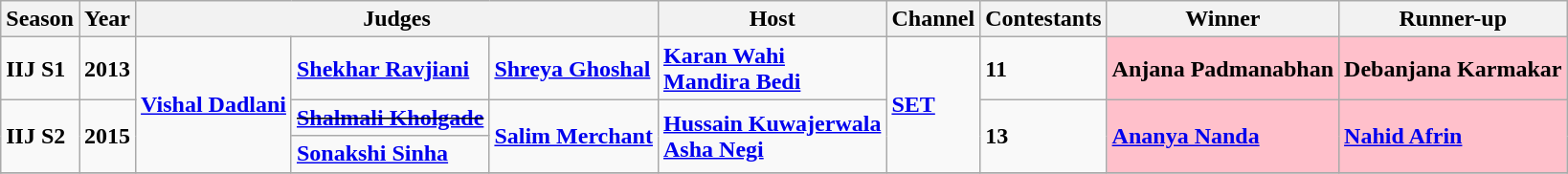<table class="wikitable sortable" font-size:100%;>
<tr>
<th scope><strong>Season</strong></th>
<th scope><strong>Year</strong></th>
<th colspan="3"><strong>Judges</strong></th>
<th>Host</th>
<th>Channel</th>
<th scope="">Contestants</th>
<th scope="">Winner</th>
<th scope="">Runner-up</th>
</tr>
<tr>
<td><strong>IIJ S1</strong></td>
<td><strong>2013</strong></td>
<td rowspan="3"><strong><a href='#'>Vishal Dadlani</a></strong></td>
<td><strong><a href='#'>Shekhar Ravjiani</a></strong></td>
<td><strong><a href='#'>Shreya Ghoshal</a></strong></td>
<td><strong><a href='#'>Karan Wahi</a><br><a href='#'>Mandira Bedi</a></strong></td>
<td rowspan="3"><strong><a href='#'>SET</a></strong></td>
<td><strong>11</strong></td>
<td style="background:pink;"><strong>Anjana Padmanabhan</strong></td>
<td style="background:pink;"><strong>Debanjana Karmakar</strong></td>
</tr>
<tr>
<td rowspan="2"><strong>IIJ S2</strong></td>
<td rowspan="2"><strong>2015</strong></td>
<td><s><strong><a href='#'>Shalmali Kholgade</a></strong></s></td>
<td rowspan="2"><strong><a href='#'>Salim Merchant</a></strong></td>
<td rowspan="2"><strong><a href='#'>Hussain Kuwajerwala</a><br><a href='#'>Asha Negi</a></strong></td>
<td rowspan="2"><strong>13</strong></td>
<td rowspan="2" style="background:pink;"><strong><a href='#'>Ananya Nanda</a></strong></td>
<td rowspan="2" style="background:pink;"><strong><a href='#'>Nahid Afrin</a></strong></td>
</tr>
<tr>
<td><strong><a href='#'>Sonakshi Sinha</a></strong></td>
</tr>
<tr>
</tr>
</table>
